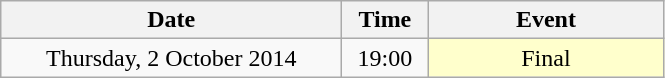<table class = "wikitable" style="text-align:center;">
<tr>
<th width=220>Date</th>
<th width=50>Time</th>
<th width=150>Event</th>
</tr>
<tr>
<td>Thursday, 2 October 2014</td>
<td>19:00</td>
<td bgcolor=ffffcc>Final</td>
</tr>
</table>
